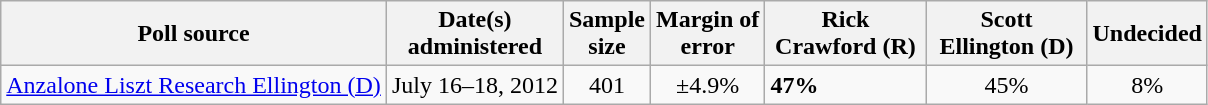<table class="wikitable">
<tr>
<th>Poll source</th>
<th>Date(s)<br>administered</th>
<th>Sample<br>size</th>
<th>Margin of <br>error</th>
<th style="width:100px;">Rick<br>Crawford (R)</th>
<th style="width:100px;">Scott<br>Ellington (D)</th>
<th>Undecided</th>
</tr>
<tr>
<td><a href='#'>Anzalone Liszt Research Ellington (D)</a></td>
<td align=center>July 16–18, 2012</td>
<td align=center>401</td>
<td align=center>±4.9%</td>
<td><strong>47%</strong></td>
<td align=center>45%</td>
<td align="center">8%</td>
</tr>
</table>
